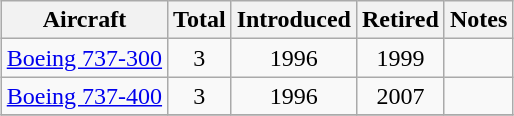<table class="wikitable" style="margin:0.5em auto; text-align:center">
<tr>
<th>Aircraft</th>
<th>Total</th>
<th>Introduced</th>
<th>Retired</th>
<th>Notes</th>
</tr>
<tr>
<td><a href='#'>Boeing 737-300</a></td>
<td>3</td>
<td>1996</td>
<td>1999</td>
<td></td>
</tr>
<tr>
<td><a href='#'>Boeing 737-400</a></td>
<td>3</td>
<td>1996</td>
<td>2007</td>
<td></td>
</tr>
<tr>
</tr>
</table>
